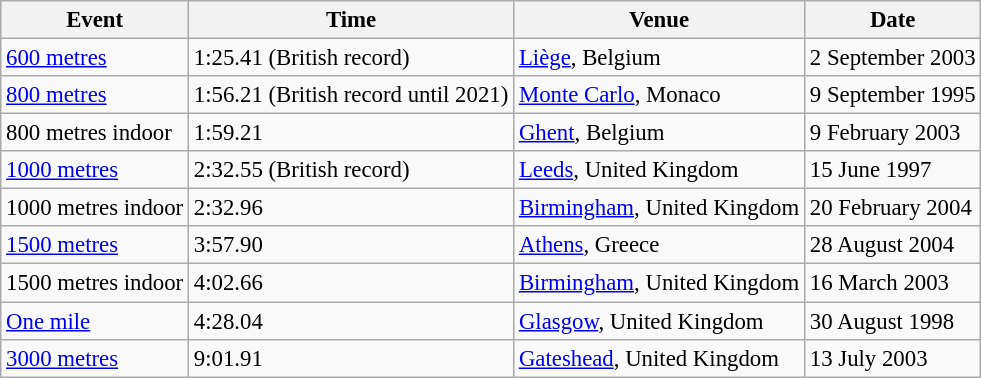<table class="wikitable" style="font-size:95%;">
<tr>
<th>Event</th>
<th>Time</th>
<th>Venue</th>
<th>Date</th>
</tr>
<tr>
<td><a href='#'>600 metres</a></td>
<td>1:25.41 (British record)</td>
<td><a href='#'>Liège</a>, Belgium</td>
<td>2 September 2003</td>
</tr>
<tr>
<td><a href='#'>800 metres</a></td>
<td>1:56.21 (British record until 2021)</td>
<td><a href='#'>Monte Carlo</a>, Monaco</td>
<td>9 September 1995</td>
</tr>
<tr>
<td>800 metres indoor</td>
<td>1:59.21</td>
<td><a href='#'>Ghent</a>, Belgium</td>
<td>9 February 2003</td>
</tr>
<tr>
<td><a href='#'>1000 metres</a></td>
<td>2:32.55 (British record)</td>
<td><a href='#'>Leeds</a>, United Kingdom</td>
<td>15 June 1997</td>
</tr>
<tr>
<td>1000 metres indoor</td>
<td>2:32.96</td>
<td><a href='#'>Birmingham</a>, United Kingdom</td>
<td>20 February 2004</td>
</tr>
<tr>
<td><a href='#'>1500 metres</a></td>
<td>3:57.90</td>
<td><a href='#'>Athens</a>, Greece</td>
<td>28 August 2004</td>
</tr>
<tr>
<td>1500 metres indoor</td>
<td>4:02.66</td>
<td><a href='#'>Birmingham</a>, United Kingdom</td>
<td>16 March 2003</td>
</tr>
<tr>
<td><a href='#'>One mile</a></td>
<td>4:28.04</td>
<td><a href='#'>Glasgow</a>, United Kingdom</td>
<td>30 August 1998</td>
</tr>
<tr>
<td><a href='#'>3000 metres</a></td>
<td>9:01.91</td>
<td><a href='#'>Gateshead</a>, United Kingdom</td>
<td>13 July 2003</td>
</tr>
</table>
